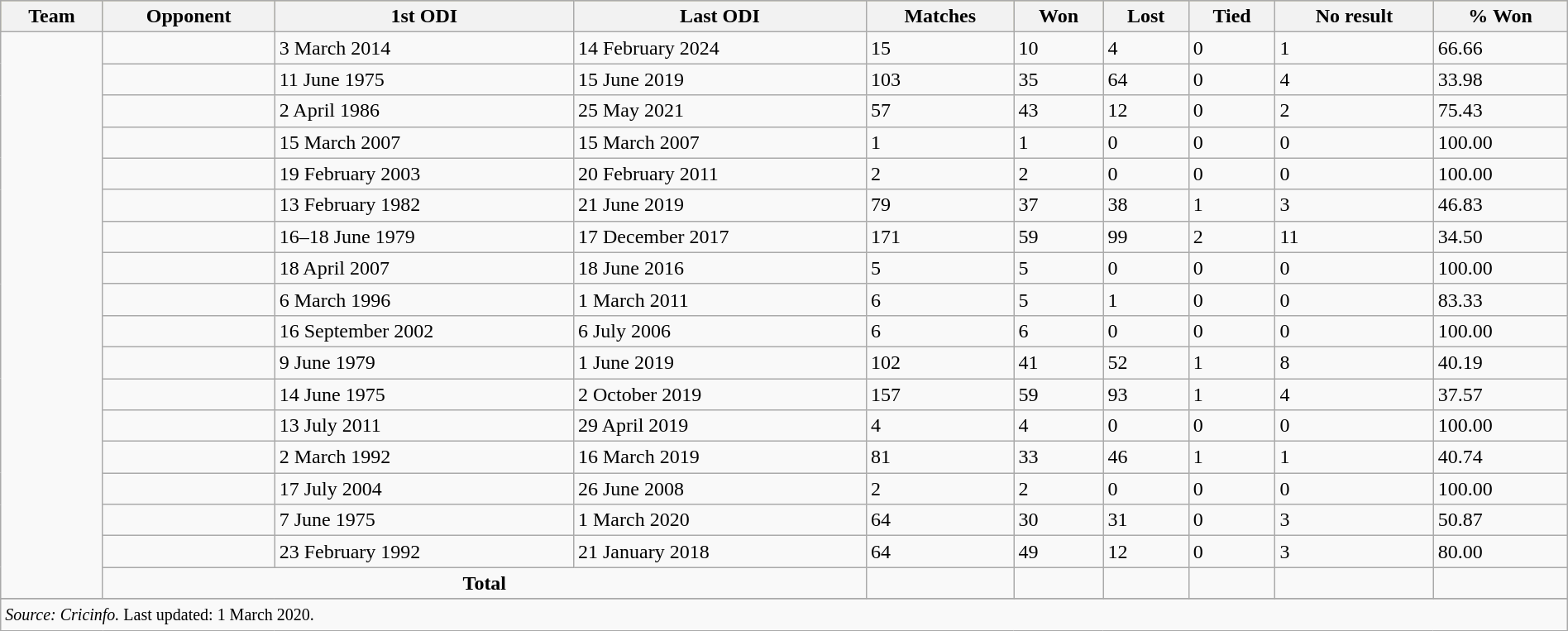<table class="wikitable" width=100%>
<tr bgcolor=#bdb76b>
<th>Team</th>
<th>Opponent</th>
<th>1st ODI</th>
<th>Last ODI</th>
<th>Matches</th>
<th>Won</th>
<th>Lost</th>
<th>Tied</th>
<th>No result</th>
<th>% Won</th>
</tr>
<tr>
<td style="text-align:left;" rowspan="18"></td>
<td></td>
<td>3 March 2014</td>
<td>14 February 2024</td>
<td>15</td>
<td>10</td>
<td>4</td>
<td>0</td>
<td>1</td>
<td>66.66</td>
</tr>
<tr>
<td align="left"></td>
<td>11 June 1975</td>
<td>15 June 2019</td>
<td>103</td>
<td>35</td>
<td>64</td>
<td>0</td>
<td>4</td>
<td>33.98</td>
</tr>
<tr>
<td align="left"></td>
<td>2 April 1986</td>
<td>25 May 2021</td>
<td>57</td>
<td>43</td>
<td>12</td>
<td>0</td>
<td>2</td>
<td>75.43</td>
</tr>
<tr>
<td align="left"></td>
<td>15 March 2007</td>
<td>15 March 2007</td>
<td>1</td>
<td>1</td>
<td>0</td>
<td>0</td>
<td>0</td>
<td>100.00</td>
</tr>
<tr>
<td align="left"></td>
<td>19 February 2003</td>
<td>20 February 2011</td>
<td>2</td>
<td>2</td>
<td>0</td>
<td>0</td>
<td>0</td>
<td>100.00</td>
</tr>
<tr>
<td align="left"></td>
<td>13 February 1982</td>
<td>21 June 2019</td>
<td>79</td>
<td>37</td>
<td>38</td>
<td>1</td>
<td>3</td>
<td>46.83</td>
</tr>
<tr>
<td align="left"></td>
<td>16–18 June 1979</td>
<td>17 December 2017</td>
<td>171</td>
<td>59</td>
<td>99</td>
<td>2</td>
<td>11</td>
<td>34.50</td>
</tr>
<tr>
<td align="left"></td>
<td>18 April 2007</td>
<td>18 June 2016</td>
<td>5</td>
<td>5</td>
<td>0</td>
<td>0</td>
<td>0</td>
<td>100.00</td>
</tr>
<tr>
<td align="left"></td>
<td>6 March 1996</td>
<td>1 March 2011</td>
<td>6</td>
<td>5</td>
<td>1</td>
<td>0</td>
<td>0</td>
<td>83.33</td>
</tr>
<tr>
<td align="left"></td>
<td>16 September 2002</td>
<td>6 July 2006</td>
<td>6</td>
<td>6</td>
<td>0</td>
<td>0</td>
<td>0</td>
<td>100.00</td>
</tr>
<tr>
<td align="left"></td>
<td>9 June 1979</td>
<td>1 June 2019</td>
<td>102</td>
<td>41</td>
<td>52</td>
<td>1</td>
<td>8</td>
<td>40.19</td>
</tr>
<tr>
<td align="left"></td>
<td>14 June 1975</td>
<td>2 October 2019</td>
<td>157</td>
<td>59</td>
<td>93</td>
<td>1</td>
<td>4</td>
<td>37.57</td>
</tr>
<tr>
<td align="left"></td>
<td>13 July 2011</td>
<td>29 April 2019</td>
<td>4</td>
<td>4</td>
<td>0</td>
<td>0</td>
<td>0</td>
<td>100.00</td>
</tr>
<tr>
<td align="left"></td>
<td>2 March 1992</td>
<td>16 March 2019</td>
<td>81</td>
<td>33</td>
<td>46</td>
<td>1</td>
<td>1</td>
<td>40.74</td>
</tr>
<tr>
<td align="left"></td>
<td>17 July 2004</td>
<td>26 June 2008</td>
<td>2</td>
<td>2</td>
<td>0</td>
<td>0</td>
<td>0</td>
<td>100.00</td>
</tr>
<tr>
<td align="left"></td>
<td>7 June 1975</td>
<td>1 March 2020</td>
<td>64</td>
<td>30</td>
<td>31</td>
<td>0</td>
<td>3</td>
<td>50.87</td>
</tr>
<tr>
<td align="left"></td>
<td>23 February 1992</td>
<td>21 January 2018</td>
<td>64</td>
<td>49</td>
<td>12</td>
<td>0</td>
<td>3</td>
<td>80.00</td>
</tr>
<tr class="unsortable">
<td colspan=3 align="center"><strong>Total</strong></td>
<td><strong></strong></td>
<td><strong></strong></td>
<td><strong></strong></td>
<td><strong></strong></td>
<td><strong></strong></td>
<td><strong></strong></td>
</tr>
<tr class="unsortable">
</tr>
<tr>
<td colspan=10><small><em>Source: Cricinfo.</em> Last updated: 1 March 2020.</small></td>
</tr>
</table>
